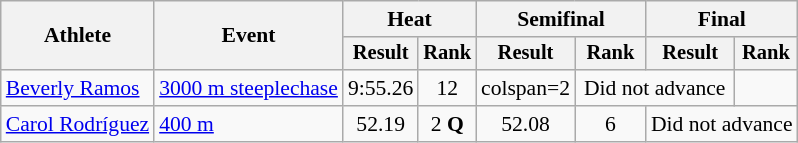<table class="wikitable" style="font-size:90%">
<tr>
<th rowspan="2">Athlete</th>
<th rowspan="2">Event</th>
<th colspan="2">Heat</th>
<th colspan="2">Semifinal</th>
<th colspan="2">Final</th>
</tr>
<tr style="font-size:95%">
<th>Result</th>
<th>Rank</th>
<th>Result</th>
<th>Rank</th>
<th>Result</th>
<th>Rank</th>
</tr>
<tr align=center>
<td align=left><a href='#'>Beverly Ramos</a></td>
<td align=left><a href='#'>3000 m steeplechase</a></td>
<td>9:55.26</td>
<td>12</td>
<td>colspan=2 </td>
<td colspan=2>Did not advance</td>
</tr>
<tr align=center>
<td align=left><a href='#'>Carol Rodríguez</a></td>
<td align=left><a href='#'>400 m</a></td>
<td>52.19</td>
<td>2 <strong>Q</strong></td>
<td>52.08</td>
<td>6</td>
<td colspan=2>Did not advance</td>
</tr>
</table>
